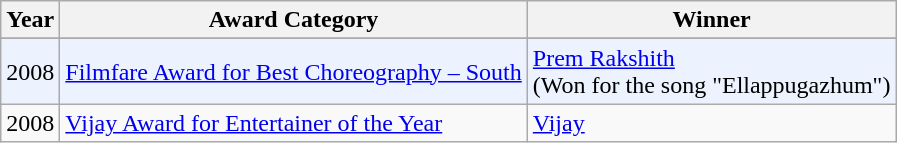<table class="wikitable">
<tr>
<th>Year</th>
<th>Award Category</th>
<th>Winner</th>
</tr>
<tr>
</tr>
<tr bgcolor=#edf3fe>
<td>2008</td>
<td><a href='#'>Filmfare Award for Best Choreography – South</a></td>
<td><a href='#'>Prem Rakshith</a><br>(Won for the song "Ellappugazhum")</td>
</tr>
<tr>
<td>2008</td>
<td><a href='#'>Vijay Award for Entertainer of the Year</a></td>
<td><a href='#'>Vijay</a></td>
</tr>
</table>
